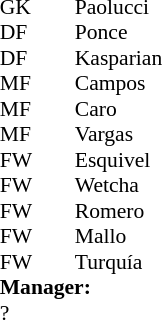<table style="font-size:90%; margin:0.2em auto;" cellspacing="0" cellpadding="0">
<tr>
<th width="25"></th>
<th width="25"></th>
</tr>
<tr>
<td>GK</td>
<td></td>
<td> Paolucci</td>
</tr>
<tr>
<td>DF</td>
<td></td>
<td> Ponce</td>
</tr>
<tr>
<td>DF</td>
<td></td>
<td> Kasparian</td>
</tr>
<tr>
<td>MF</td>
<td></td>
<td> Campos</td>
</tr>
<tr>
<td>MF</td>
<td></td>
<td> Caro</td>
</tr>
<tr>
<td>MF</td>
<td></td>
<td> Vargas</td>
</tr>
<tr>
<td>FW</td>
<td></td>
<td> Esquivel</td>
</tr>
<tr>
<td>FW</td>
<td></td>
<td> Wetcha</td>
</tr>
<tr>
<td>FW</td>
<td></td>
<td> Romero</td>
</tr>
<tr>
<td>FW</td>
<td></td>
<td> Mallo</td>
</tr>
<tr>
<td>FW</td>
<td></td>
<td> Turquía</td>
</tr>
<tr>
<td colspan=3><strong>Manager:</strong></td>
</tr>
<tr>
<td colspan=4> ?</td>
</tr>
</table>
